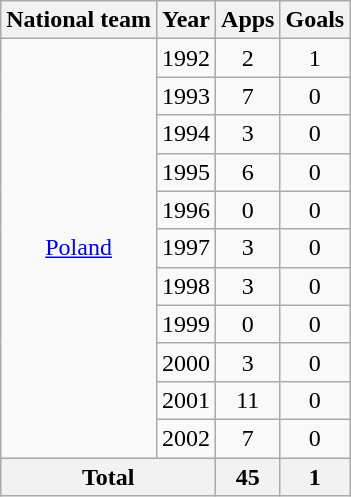<table class="wikitable" style="text-align:center">
<tr>
<th>National team</th>
<th>Year</th>
<th>Apps</th>
<th>Goals</th>
</tr>
<tr>
<td rowspan="11"><a href='#'>Poland</a></td>
<td>1992</td>
<td>2</td>
<td>1</td>
</tr>
<tr>
<td>1993</td>
<td>7</td>
<td>0</td>
</tr>
<tr>
<td>1994</td>
<td>3</td>
<td>0</td>
</tr>
<tr>
<td>1995</td>
<td>6</td>
<td>0</td>
</tr>
<tr>
<td>1996</td>
<td>0</td>
<td>0</td>
</tr>
<tr>
<td>1997</td>
<td>3</td>
<td>0</td>
</tr>
<tr>
<td>1998</td>
<td>3</td>
<td>0</td>
</tr>
<tr>
<td>1999</td>
<td>0</td>
<td>0</td>
</tr>
<tr>
<td>2000</td>
<td>3</td>
<td>0</td>
</tr>
<tr>
<td>2001</td>
<td>11</td>
<td>0</td>
</tr>
<tr>
<td>2002</td>
<td>7</td>
<td>0</td>
</tr>
<tr>
<th colspan="2">Total</th>
<th>45</th>
<th>1</th>
</tr>
</table>
